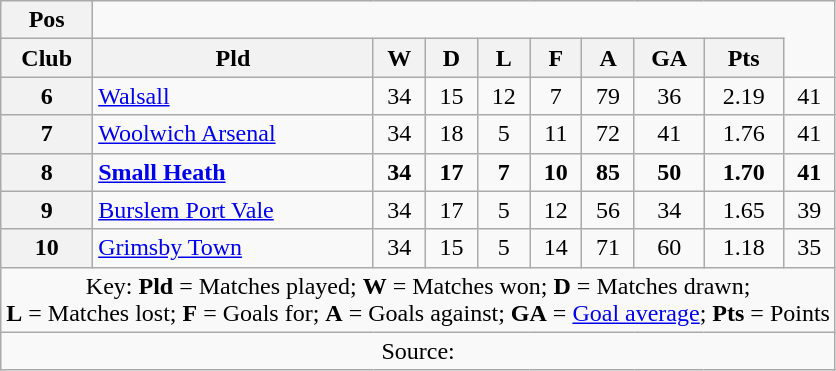<table class="wikitable" style="text-align:center">
<tr>
<th scope=col>Pos</th>
</tr>
<tr>
<th scope=col>Club</th>
<th scope=col>Pld</th>
<th scope=col>W</th>
<th scope=col>D</th>
<th scope=col>L</th>
<th scope=col>F</th>
<th scope=col>A</th>
<th scope=col>GA</th>
<th scope=col>Pts</th>
</tr>
<tr>
<th scope=row>6</th>
<td style=text-align:left><a href='#'>Walsall</a></td>
<td>34</td>
<td>15</td>
<td>12</td>
<td>7</td>
<td>79</td>
<td>36</td>
<td>2.19</td>
<td>41</td>
</tr>
<tr>
<th scope=row>7</th>
<td style=text-align:left><a href='#'>Woolwich Arsenal</a></td>
<td>34</td>
<td>18</td>
<td>5</td>
<td>11</td>
<td>72</td>
<td>41</td>
<td>1.76</td>
<td>41</td>
</tr>
<tr style=font-weight:bold>
<th scope=row>8</th>
<td style=text-align:left><a href='#'>Small Heath</a></td>
<td>34</td>
<td>17</td>
<td>7</td>
<td>10</td>
<td>85</td>
<td>50</td>
<td>1.70</td>
<td>41</td>
</tr>
<tr>
<th scope=row>9</th>
<td style=text-align:left><a href='#'>Burslem Port Vale</a></td>
<td>34</td>
<td>17</td>
<td>5</td>
<td>12</td>
<td>56</td>
<td>34</td>
<td>1.65</td>
<td>39</td>
</tr>
<tr>
<th scope=row>10</th>
<td style=text-align:left><a href='#'>Grimsby Town</a></td>
<td>34</td>
<td>15</td>
<td>5</td>
<td>14</td>
<td>71</td>
<td>60</td>
<td>1.18</td>
<td>35</td>
</tr>
<tr>
<td colspan=10>Key: <strong>Pld</strong> = Matches played; <strong>W</strong> = Matches won; <strong>D</strong> = Matches drawn;<br><strong>L</strong> = Matches lost; <strong>F</strong> = Goals for; <strong>A</strong> = Goals against; <strong>GA</strong> = <a href='#'>Goal average</a>; <strong>Pts</strong> = Points</td>
</tr>
<tr>
<td colspan=10>Source:</td>
</tr>
</table>
